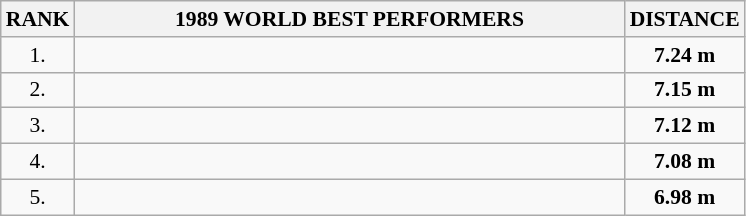<table class="wikitable" style="border-collapse: collapse; font-size: 90%;">
<tr>
<th>RANK</th>
<th align="center" style="width: 25em">1989 WORLD BEST PERFORMERS</th>
<th align="center" style="width: 5em">DISTANCE</th>
</tr>
<tr>
<td align="center">1.</td>
<td></td>
<td align="center"><strong>7.24 m</strong></td>
</tr>
<tr>
<td align="center">2.</td>
<td></td>
<td align="center"><strong>7.15 m</strong></td>
</tr>
<tr>
<td align="center">3.</td>
<td></td>
<td align="center"><strong>7.12 m</strong></td>
</tr>
<tr>
<td align="center">4.</td>
<td></td>
<td align="center"><strong>7.08 m</strong></td>
</tr>
<tr>
<td align="center">5.</td>
<td></td>
<td align="center"><strong>6.98 m</strong></td>
</tr>
</table>
